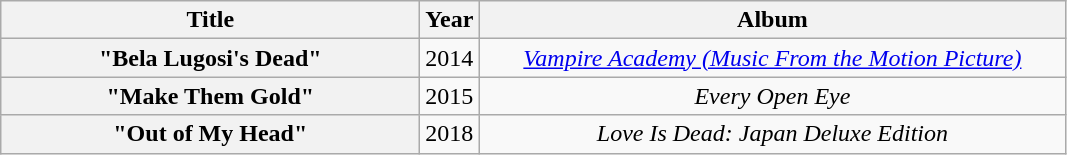<table class="wikitable plainrowheaders" style="text-align:center;">
<tr>
<th scope="col" style="width:17em;">Title</th>
<th scope="col">Year</th>
<th scope="col" style="width:24em;">Album</th>
</tr>
<tr>
<th scope="row">"Bela Lugosi's Dead"</th>
<td>2014</td>
<td><a href='#'><em>Vampire Academy (Music From the Motion Picture)</em></a></td>
</tr>
<tr>
<th scope="row">"Make Them Gold"</th>
<td>2015</td>
<td><em>Every Open Eye</em></td>
</tr>
<tr>
<th scope="row">"Out of My Head"<br></th>
<td>2018</td>
<td><em>Love Is Dead: Japan Deluxe Edition</em></td>
</tr>
</table>
